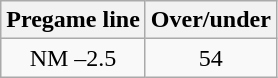<table class="wikitable">
<tr align="center">
<th style=>Pregame line</th>
<th style=>Over/under</th>
</tr>
<tr align="center">
<td>NM –2.5</td>
<td>54</td>
</tr>
</table>
